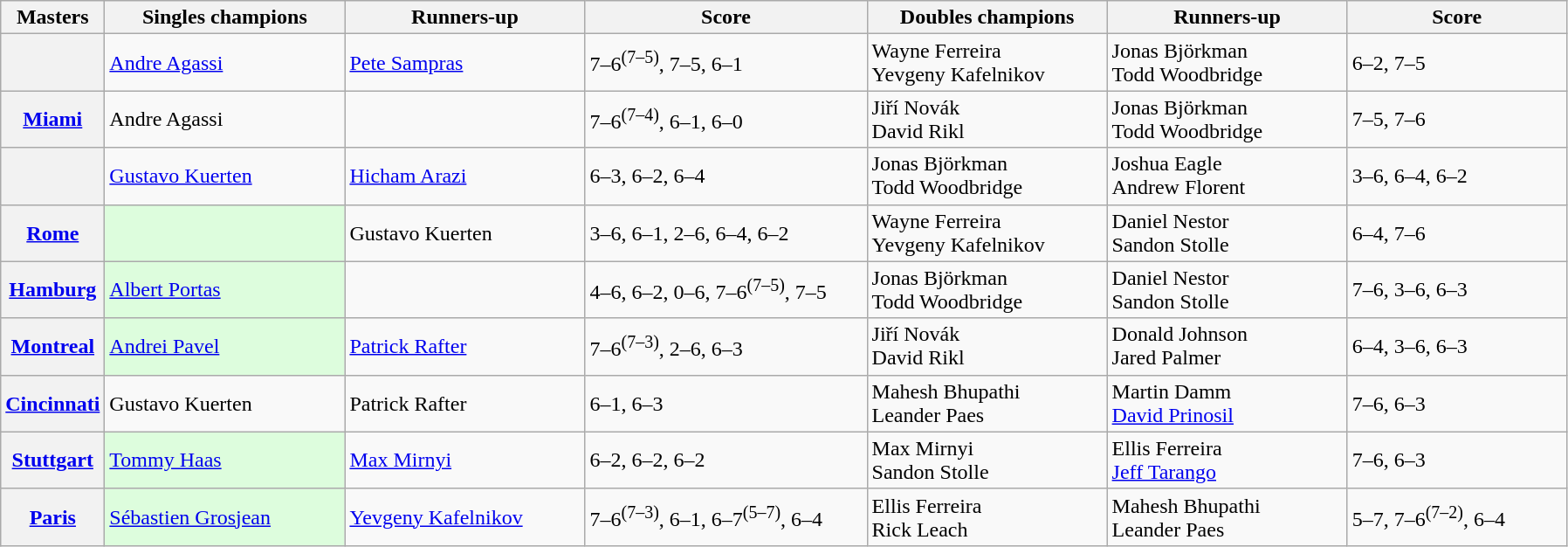<table class="wikitable plainrowheaders">
<tr>
<th scope="col">Masters</th>
<th scope="col" style="width:11em">Singles champions</th>
<th scope="col" style="width:11em">Runners-up</th>
<th scope="col" style="width:13em">Score</th>
<th scope="col" style="width:11em">Doubles champions</th>
<th scope="col" style="width:11em">Runners-up</th>
<th scope="col" style="width:10em">Score</th>
</tr>
<tr>
<th scope="row"><br></th>
<td> <a href='#'>Andre Agassi</a></td>
<td> <a href='#'>Pete Sampras</a></td>
<td>7–6<sup>(7–5)</sup>, 7–5, 6–1</td>
<td> Wayne Ferreira <br>  Yevgeny Kafelnikov</td>
<td> Jonas Björkman <br>  Todd Woodbridge</td>
<td>6–2, 7–5</td>
</tr>
<tr>
<th scope="row"><a href='#'><strong>Miami</strong></a><br></th>
<td> Andre Agassi</td>
<td></td>
<td>7–6<sup>(7–4)</sup>, 6–1, 6–0</td>
<td> Jiří Novák <br>  David Rikl</td>
<td> Jonas Björkman <br>  Todd Woodbridge</td>
<td>7–5, 7–6</td>
</tr>
<tr>
<th scope="row"><br></th>
<td> <a href='#'>Gustavo Kuerten</a></td>
<td> <a href='#'>Hicham Arazi</a></td>
<td>6–3, 6–2, 6–4</td>
<td> Jonas Björkman <br>  Todd Woodbridge</td>
<td> Joshua Eagle <br>  Andrew Florent</td>
<td>3–6, 6–4, 6–2</td>
</tr>
<tr>
<th scope="row"><a href='#'><strong>Rome</strong></a><br></th>
<td style="background-color: #ddfddd"></td>
<td> Gustavo Kuerten</td>
<td>3–6, 6–1, 2–6, 6–4, 6–2</td>
<td> Wayne Ferreira <br>  Yevgeny Kafelnikov</td>
<td> Daniel Nestor <br>  Sandon Stolle</td>
<td>6–4, 7–6</td>
</tr>
<tr>
<th scope="row"><a href='#'><strong>Hamburg</strong></a><br></th>
<td style="background-color: #ddfddd"> <a href='#'>Albert Portas</a></td>
<td></td>
<td>4–6, 6–2, 0–6, 7–6<sup>(7–5)</sup>, 7–5</td>
<td> Jonas Björkman <br>  Todd Woodbridge</td>
<td> Daniel Nestor <br>  Sandon Stolle</td>
<td>7–6, 3–6, 6–3</td>
</tr>
<tr>
<th scope="row"><a href='#'><strong>Montreal</strong></a><br></th>
<td style="background-color: #ddfddd"> <a href='#'>Andrei Pavel</a></td>
<td> <a href='#'>Patrick Rafter</a></td>
<td>7–6<sup>(7–3)</sup>, 2–6, 6–3</td>
<td> Jiří Novák <br>  David Rikl</td>
<td> Donald Johnson <br>  Jared Palmer</td>
<td>6–4, 3–6, 6–3</td>
</tr>
<tr>
<th scope="row"><a href='#'><strong>Cincinnati</strong></a><br></th>
<td> Gustavo Kuerten</td>
<td> Patrick Rafter</td>
<td>6–1, 6–3</td>
<td> Mahesh Bhupathi <br>  Leander Paes</td>
<td> Martin Damm <br>  <a href='#'>David Prinosil</a></td>
<td>7–6, 6–3</td>
</tr>
<tr>
<th scope="row"><a href='#'><strong>Stuttgart</strong></a><br></th>
<td style="background-color: #ddfddd"> <a href='#'>Tommy Haas</a></td>
<td> <a href='#'>Max Mirnyi</a></td>
<td>6–2, 6–2, 6–2</td>
<td> Max Mirnyi <br>  Sandon Stolle</td>
<td> Ellis Ferreira <br>  <a href='#'>Jeff Tarango</a></td>
<td>7–6, 6–3</td>
</tr>
<tr>
<th scope="row"><a href='#'><strong>Paris</strong></a><br></th>
<td style="background-color: #ddfddd"> <a href='#'>Sébastien Grosjean</a></td>
<td> <a href='#'>Yevgeny Kafelnikov</a></td>
<td>7–6<sup>(7–3)</sup>, 6–1, 6–7<sup>(5–7)</sup>, 6–4</td>
<td> Ellis Ferreira <br>  Rick Leach</td>
<td> Mahesh Bhupathi <br>  Leander Paes</td>
<td>5–7, 7–6<sup>(7–2)</sup>, 6–4</td>
</tr>
</table>
